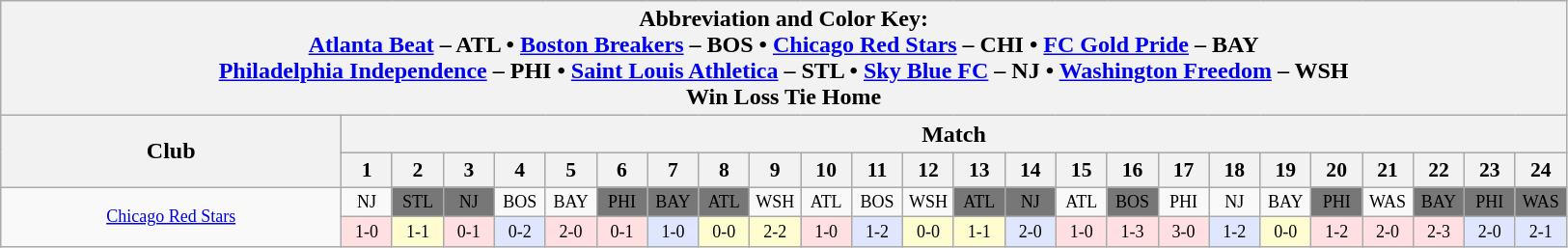<table class="wikitable" style="text-align:center;width=90%">
<tr>
<th colspan="31">Abbreviation and Color Key:<br><a href='#'>Atlanta Beat</a> – ATL • <a href='#'>Boston Breakers</a> – BOS • <a href='#'>Chicago Red Stars</a> – CHI • <a href='#'>FC Gold Pride</a> – BAY<br><a href='#'>Philadelphia Independence</a> – PHI • <a href='#'>Saint Louis Athletica</a> – STL • <a href='#'>Sky Blue FC</a> – NJ • <a href='#'>Washington Freedom</a> – WSH<br><span>Win</span>  <span>Loss</span>  <span>Tie</span> <span>Home</span></th>
</tr>
<tr>
<th width="20%" rowspan="2">Club</th>
<th width="72%" colspan="30">Match</th>
</tr>
<tr style="background-color:#CCCCCC; font-size: 90%">
<th width="3%">1</th>
<th width="3%">2</th>
<th width="3%">3</th>
<th width="3%">4</th>
<th width="3%">5</th>
<th width="3%">6</th>
<th width="3%">7</th>
<th width="3%">8</th>
<th width="3%">9</th>
<th width="3%">10</th>
<th width="3%">11</th>
<th width="3%">12</th>
<th width="3%">13</th>
<th width="3%">14</th>
<th width="3%">15</th>
<th width="3%">16</th>
<th width="3%">17</th>
<th width="3%">18</th>
<th width="3%">19</th>
<th width="3%">20</th>
<th width="3%">21</th>
<th width="3%">22</th>
<th width="3%">23</th>
<th width="3%">24<br></th>
</tr>
<tr style="font-size: 75%">
<td rowspan="2"><a href='#'>Chicago Red Stars</a></td>
<td>NJ</td>
<td bgcolor=#777777>STL</td>
<td bgcolor=#777777>NJ</td>
<td>BOS</td>
<td>BAY</td>
<td bgcolor=#777777>PHI</td>
<td bgcolor=#777777>BAY</td>
<td bgcolor=#777777>ATL</td>
<td>WSH</td>
<td>ATL</td>
<td>BOS</td>
<td>WSH</td>
<td bgcolor=#777777>ATL</td>
<td bgcolor=#777777>NJ</td>
<td>ATL</td>
<td bgcolor=#777777>BOS</td>
<td>PHI</td>
<td>NJ</td>
<td>BAY</td>
<td bgcolor=#777777>PHI</td>
<td>WAS</td>
<td bgcolor=#777777>BAY</td>
<td bgcolor=#777777>PHI</td>
<td bgcolor=#777777>WAS</td>
</tr>
<tr style="font-size: 75%">
<td bgcolor=#FFDFDF>1-0</td>
<td bgcolor=#FFFDD0>1-1</td>
<td bgcolor=#FFDFDF>0-1</td>
<td bgcolor=#DFE7FF>0-2</td>
<td bgcolor=#FFDFDF>2-0</td>
<td bgcolor=#FFDFDF>0-1</td>
<td bgcolor=#DFE7FF>1-0</td>
<td bgcolor=#FFFDD0>0-0</td>
<td bgcolor=#FFFDD0>2-2</td>
<td bgcolor=#FFDFDF>1-0</td>
<td bgcolor=#DFE7FF>1-2</td>
<td bgcolor=#FFFDD0>0-0</td>
<td bgcolor=#FFFDD0>1-1</td>
<td bgcolor=#DFE7FF>2-0</td>
<td bgcolor=#FFDFDF>1-0</td>
<td bgcolor=#FFDFDF>1-3</td>
<td bgcolor=#FFDFDF>3-0</td>
<td bgcolor=#DFE7FF>1-2</td>
<td bgcolor=#FFFDD0>0-0</td>
<td bgcolor=#FFDFDF>1-2</td>
<td bgcolor=#FFDFDF>2-0</td>
<td bgcolor=#FFDFDF>2-3</td>
<td bgcolor=#DFE7FF>2-0</td>
<td bgcolor=#DFE7FF>2-1</td>
</tr>
</table>
